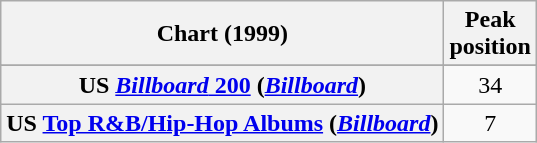<table class="wikitable plainrowheaders sortable" style="text-align:center;">
<tr>
<th scope="col">Chart (1999)</th>
<th scope="col">Peak<br>position</th>
</tr>
<tr>
</tr>
<tr>
</tr>
<tr>
</tr>
<tr>
</tr>
<tr>
</tr>
<tr>
<th scope=row>US <a href='#'><em>Billboard</em> 200</a> (<em><a href='#'>Billboard</a></em>)</th>
<td>34</td>
</tr>
<tr>
<th scope=row>US <a href='#'>Top R&B/Hip-Hop Albums</a> (<em><a href='#'>Billboard</a></em>)</th>
<td>7</td>
</tr>
</table>
